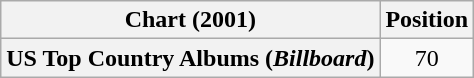<table class="wikitable plainrowheaders" style="text-align:center">
<tr>
<th scope="col">Chart (2001)</th>
<th scope="col">Position</th>
</tr>
<tr>
<th scope="row">US Top Country Albums (<em>Billboard</em>)</th>
<td>70</td>
</tr>
</table>
